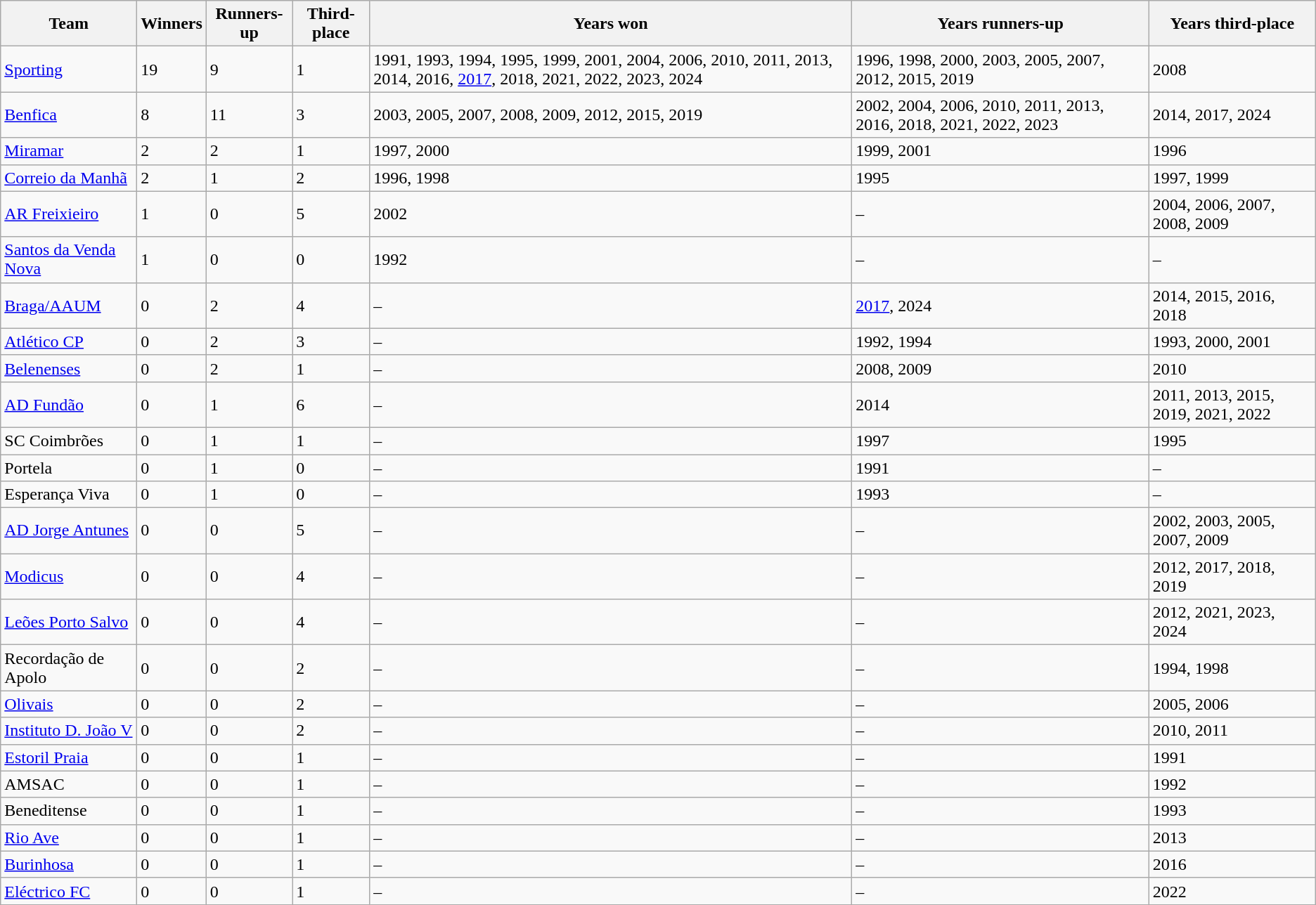<table class="wikitable sortable" border="1">
<tr>
<th>Team</th>
<th>Winners</th>
<th>Runners-up</th>
<th>Third-place</th>
<th class="unsortable">Years won</th>
<th class="unsortable">Years runners-up</th>
<th class="unsortable">Years third-place</th>
</tr>
<tr>
<td><a href='#'>Sporting</a></td>
<td>19</td>
<td>9</td>
<td>1</td>
<td>1991, 1993, 1994, 1995, 1999, 2001, 2004, 2006, 2010, 2011, 2013, 2014, 2016, <a href='#'>2017</a>, 2018, 2021, 2022, 2023, 2024</td>
<td>1996, 1998, 2000, 2003, 2005, 2007, 2012, 2015, 2019</td>
<td>2008</td>
</tr>
<tr>
<td><a href='#'>Benfica</a></td>
<td>8</td>
<td>11</td>
<td>3</td>
<td>2003, 2005, 2007, 2008, 2009, 2012, 2015, 2019</td>
<td>2002, 2004, 2006, 2010, 2011, 2013, 2016, 2018, 2021, 2022, 2023</td>
<td>2014, 2017, 2024</td>
</tr>
<tr>
<td><a href='#'>Miramar</a></td>
<td>2</td>
<td>2</td>
<td>1</td>
<td>1997, 2000</td>
<td>1999, 2001</td>
<td>1996</td>
</tr>
<tr>
<td><a href='#'>Correio da Manhã</a></td>
<td>2</td>
<td>1</td>
<td>2</td>
<td>1996, 1998</td>
<td>1995</td>
<td>1997, 1999</td>
</tr>
<tr>
<td><a href='#'>AR Freixieiro</a></td>
<td>1</td>
<td>0</td>
<td>5</td>
<td>2002</td>
<td>–</td>
<td>2004, 2006, 2007, 2008, 2009</td>
</tr>
<tr>
<td><a href='#'>Santos da Venda Nova</a></td>
<td>1</td>
<td>0</td>
<td>0</td>
<td>1992</td>
<td>–</td>
<td>–</td>
</tr>
<tr>
<td><a href='#'>Braga/AAUM</a></td>
<td>0</td>
<td>2</td>
<td>4</td>
<td>–</td>
<td><a href='#'>2017</a>, 2024</td>
<td>2014, 2015, 2016, 2018</td>
</tr>
<tr>
<td><a href='#'>Atlético CP</a></td>
<td>0</td>
<td>2</td>
<td>3</td>
<td>–</td>
<td>1992, 1994</td>
<td>1993, 2000, 2001</td>
</tr>
<tr>
<td><a href='#'>Belenenses</a></td>
<td>0</td>
<td>2</td>
<td>1</td>
<td>–</td>
<td>2008, 2009</td>
<td>2010</td>
</tr>
<tr>
<td><a href='#'>AD Fundão</a></td>
<td>0</td>
<td>1</td>
<td>6</td>
<td>–</td>
<td>2014</td>
<td>2011, 2013, 2015, 2019, 2021, 2022</td>
</tr>
<tr>
<td>SC Coimbrões</td>
<td>0</td>
<td>1</td>
<td>1</td>
<td>–</td>
<td>1997</td>
<td>1995</td>
</tr>
<tr>
<td>Portela</td>
<td>0</td>
<td>1</td>
<td>0</td>
<td>–</td>
<td>1991</td>
<td>–</td>
</tr>
<tr>
<td>Esperança Viva</td>
<td>0</td>
<td>1</td>
<td>0</td>
<td>–</td>
<td>1993</td>
<td>–</td>
</tr>
<tr>
<td><a href='#'>AD Jorge Antunes</a></td>
<td>0</td>
<td>0</td>
<td>5</td>
<td>–</td>
<td>–</td>
<td>2002, 2003, 2005, 2007, 2009</td>
</tr>
<tr>
<td><a href='#'>Modicus</a></td>
<td>0</td>
<td>0</td>
<td>4</td>
<td>–</td>
<td>–</td>
<td>2012, 2017, 2018, 2019</td>
</tr>
<tr>
<td><a href='#'>Leões Porto Salvo</a></td>
<td>0</td>
<td>0</td>
<td>4</td>
<td>–</td>
<td>–</td>
<td>2012, 2021, 2023, 2024</td>
</tr>
<tr>
<td>Recordação de Apolo</td>
<td>0</td>
<td>0</td>
<td>2</td>
<td>–</td>
<td>–</td>
<td>1994, 1998</td>
</tr>
<tr>
<td><a href='#'>Olivais</a></td>
<td>0</td>
<td>0</td>
<td>2</td>
<td>–</td>
<td>–</td>
<td>2005, 2006</td>
</tr>
<tr>
<td><a href='#'>Instituto D. João V</a></td>
<td>0</td>
<td>0</td>
<td>2</td>
<td>–</td>
<td>–</td>
<td>2010, 2011</td>
</tr>
<tr>
<td><a href='#'>Estoril Praia</a></td>
<td>0</td>
<td>0</td>
<td>1</td>
<td>–</td>
<td>–</td>
<td>1991</td>
</tr>
<tr>
<td>AMSAC</td>
<td>0</td>
<td>0</td>
<td>1</td>
<td>–</td>
<td>–</td>
<td>1992</td>
</tr>
<tr>
<td>Beneditense</td>
<td>0</td>
<td>0</td>
<td>1</td>
<td>–</td>
<td>–</td>
<td>1993</td>
</tr>
<tr>
<td><a href='#'>Rio Ave</a></td>
<td>0</td>
<td>0</td>
<td>1</td>
<td>–</td>
<td>–</td>
<td>2013</td>
</tr>
<tr>
<td><a href='#'>Burinhosa</a></td>
<td>0</td>
<td>0</td>
<td>1</td>
<td>–</td>
<td>–</td>
<td>2016</td>
</tr>
<tr>
<td><a href='#'>Eléctrico FC</a></td>
<td>0</td>
<td>0</td>
<td>1</td>
<td>–</td>
<td>–</td>
<td>2022</td>
</tr>
</table>
